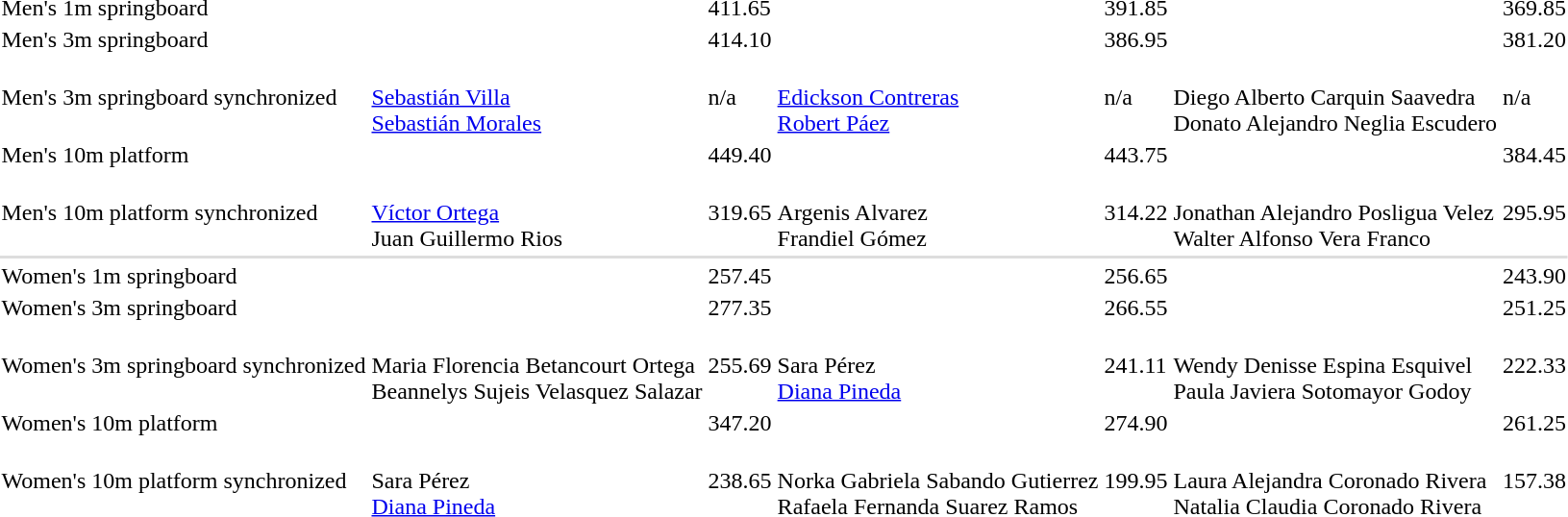<table>
<tr>
<td>Men's 1m springboard</td>
<td></td>
<td>411.65</td>
<td></td>
<td>391.85</td>
<td></td>
<td>369.85</td>
</tr>
<tr>
<td>Men's 3m springboard</td>
<td></td>
<td>414.10</td>
<td></td>
<td>386.95</td>
<td></td>
<td>381.20</td>
</tr>
<tr>
<td>Men's 3m springboard synchronized</td>
<td><br><a href='#'>Sebastián Villa</a><br><a href='#'>Sebastián Morales</a></td>
<td>n/a</td>
<td><br><a href='#'>Edickson Contreras</a><br><a href='#'>Robert Páez</a></td>
<td>n/a</td>
<td><br>Diego Alberto Carquin Saavedra<br>Donato Alejandro Neglia Escudero</td>
<td>n/a</td>
</tr>
<tr>
<td>Men's 10m platform</td>
<td></td>
<td>449.40</td>
<td></td>
<td>443.75</td>
<td></td>
<td>384.45</td>
</tr>
<tr>
<td>Men's 10m platform synchronized</td>
<td><br><a href='#'>Víctor Ortega</a><br>Juan Guillermo Rios</td>
<td>319.65</td>
<td><br>Argenis Alvarez<br>Frandiel Gómez</td>
<td>314.22</td>
<td><br>Jonathan Alejandro Posligua Velez<br>Walter Alfonso Vera Franco</td>
<td>295.95</td>
</tr>
<tr bgcolor=#DDDDDD>
<td colspan=7></td>
</tr>
<tr>
<td>Women's 1m springboard</td>
<td></td>
<td>257.45</td>
<td></td>
<td>256.65</td>
<td></td>
<td>243.90</td>
</tr>
<tr>
<td>Women's 3m springboard</td>
<td></td>
<td>277.35</td>
<td></td>
<td>266.55</td>
<td></td>
<td>251.25</td>
</tr>
<tr>
<td>Women's 3m springboard synchronized</td>
<td><br>Maria Florencia Betancourt Ortega<br>Beannelys Sujeis Velasquez Salazar</td>
<td>255.69</td>
<td><br>Sara Pérez<br><a href='#'>Diana Pineda</a></td>
<td>241.11</td>
<td><br>Wendy Denisse Espina Esquivel<br>Paula Javiera Sotomayor Godoy</td>
<td>222.33</td>
</tr>
<tr>
<td>Women's 10m platform</td>
<td></td>
<td>347.20</td>
<td></td>
<td>274.90</td>
<td></td>
<td>261.25</td>
</tr>
<tr>
<td>Women's 10m platform synchronized</td>
<td><br>Sara Pérez<br><a href='#'>Diana Pineda</a></td>
<td>238.65</td>
<td><br>Norka Gabriela Sabando Gutierrez<br>Rafaela Fernanda Suarez Ramos</td>
<td>199.95</td>
<td><br>Laura Alejandra Coronado Rivera<br>Natalia Claudia Coronado Rivera</td>
<td>157.38</td>
</tr>
</table>
